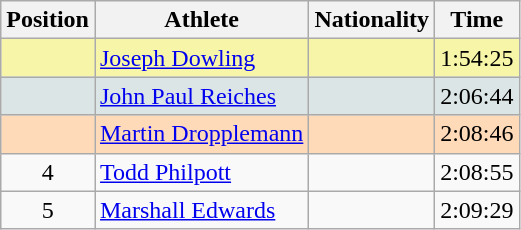<table class="wikitable sortable">
<tr>
<th>Position</th>
<th>Athlete</th>
<th>Nationality</th>
<th>Time</th>
</tr>
<tr bgcolor="#F7F6A8">
<td align=center></td>
<td><a href='#'>Joseph Dowling</a></td>
<td></td>
<td>1:54:25</td>
</tr>
<tr bgcolor="#DCE5E5">
<td align=center></td>
<td><a href='#'>John Paul Reiches</a></td>
<td></td>
<td>2:06:44</td>
</tr>
<tr bgcolor="#FFDAB9">
<td align=center></td>
<td><a href='#'>Martin Dropplemann</a></td>
<td></td>
<td>2:08:46</td>
</tr>
<tr>
<td align=center>4</td>
<td><a href='#'>Todd Philpott</a></td>
<td></td>
<td>2:08:55</td>
</tr>
<tr>
<td align=center>5</td>
<td><a href='#'>Marshall Edwards</a></td>
<td></td>
<td>2:09:29</td>
</tr>
</table>
